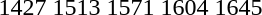<table border=0>
<tr>
<td>1427</td>
<td>1513</td>
<td>1571</td>
<td>1604</td>
<td>1645</td>
</tr>
</table>
